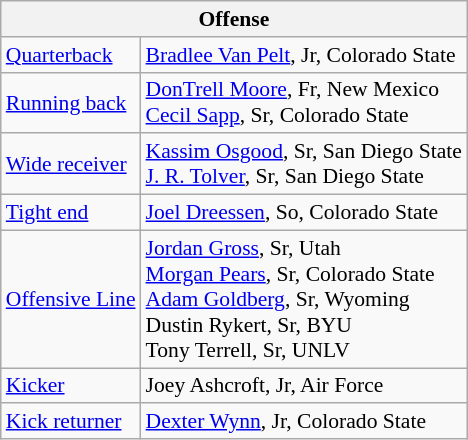<table class="wikitable" style="font-size: 90%;">
<tr>
<th colspan="2">Offense</th>
</tr>
<tr>
<td><a href='#'>Quarterback</a></td>
<td><a href='#'>Bradlee Van Pelt</a>, Jr, Colorado State</td>
</tr>
<tr>
<td><a href='#'>Running back</a></td>
<td><a href='#'>DonTrell Moore</a>, Fr, New Mexico<br><a href='#'>Cecil Sapp</a>, Sr, Colorado State</td>
</tr>
<tr>
<td><a href='#'>Wide receiver</a></td>
<td><a href='#'>Kassim Osgood</a>, Sr, San Diego State<br><a href='#'>J. R. Tolver</a>, Sr, San Diego State</td>
</tr>
<tr>
<td><a href='#'>Tight end</a></td>
<td><a href='#'>Joel Dreessen</a>, So, Colorado State</td>
</tr>
<tr>
<td><a href='#'>Offensive Line</a></td>
<td><a href='#'>Jordan Gross</a>, Sr, Utah<br><a href='#'>Morgan Pears</a>, Sr, Colorado State<br><a href='#'>Adam Goldberg</a>, Sr, Wyoming<br>Dustin Rykert, Sr, BYU<br>Tony Terrell, Sr, UNLV</td>
</tr>
<tr>
<td><a href='#'>Kicker</a></td>
<td>Joey Ashcroft, Jr, Air Force</td>
</tr>
<tr>
<td><a href='#'>Kick returner</a></td>
<td><a href='#'>Dexter Wynn</a>, Jr, Colorado State</td>
</tr>
</table>
